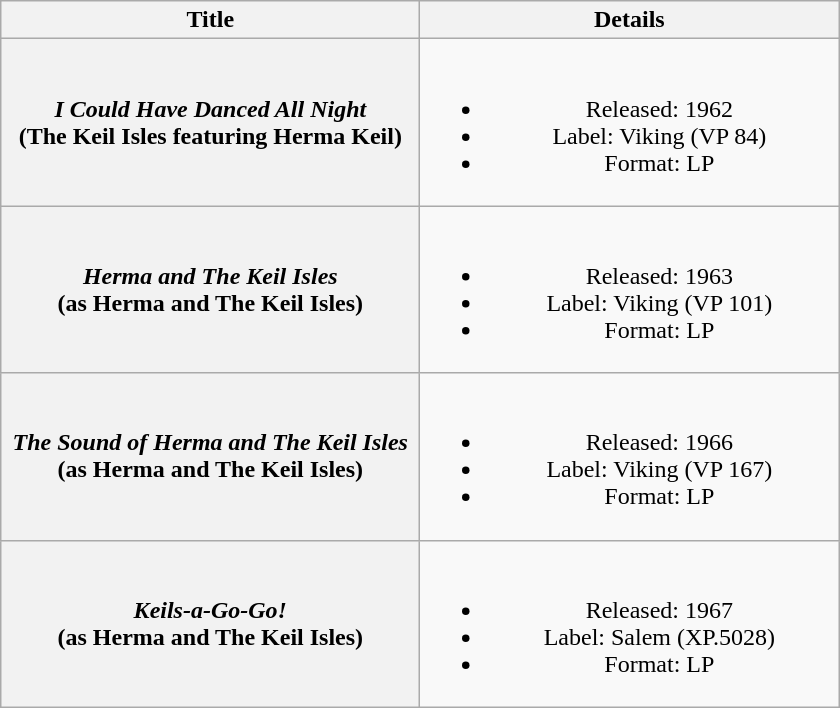<table class="wikitable plainrowheaders" style="text-align:center;" border="1">
<tr>
<th scope="col" style="width:17em;">Title</th>
<th scope="col" style="width:17em;">Details</th>
</tr>
<tr>
<th scope="row"><em>I Could Have Danced All Night</em> <br> (The Keil Isles featuring Herma Keil)</th>
<td><br><ul><li>Released: 1962</li><li>Label: Viking (VP 84)</li><li>Format: LP</li></ul></td>
</tr>
<tr>
<th scope="row"><em>Herma and The Keil Isles</em> <br> (as Herma and The Keil Isles)</th>
<td><br><ul><li>Released: 1963</li><li>Label: Viking (VP 101)</li><li>Format: LP</li></ul></td>
</tr>
<tr>
<th scope="row"><em>The Sound of Herma and The Keil Isles</em> <br> (as Herma and The Keil Isles)</th>
<td><br><ul><li>Released: 1966</li><li>Label: Viking (VP 167)</li><li>Format: LP</li></ul></td>
</tr>
<tr>
<th scope="row"><em>Keils-a-Go-Go!</em> <br> (as Herma and The Keil Isles)</th>
<td><br><ul><li>Released: 1967</li><li>Label: Salem (XP.5028)</li><li>Format: LP</li></ul></td>
</tr>
</table>
